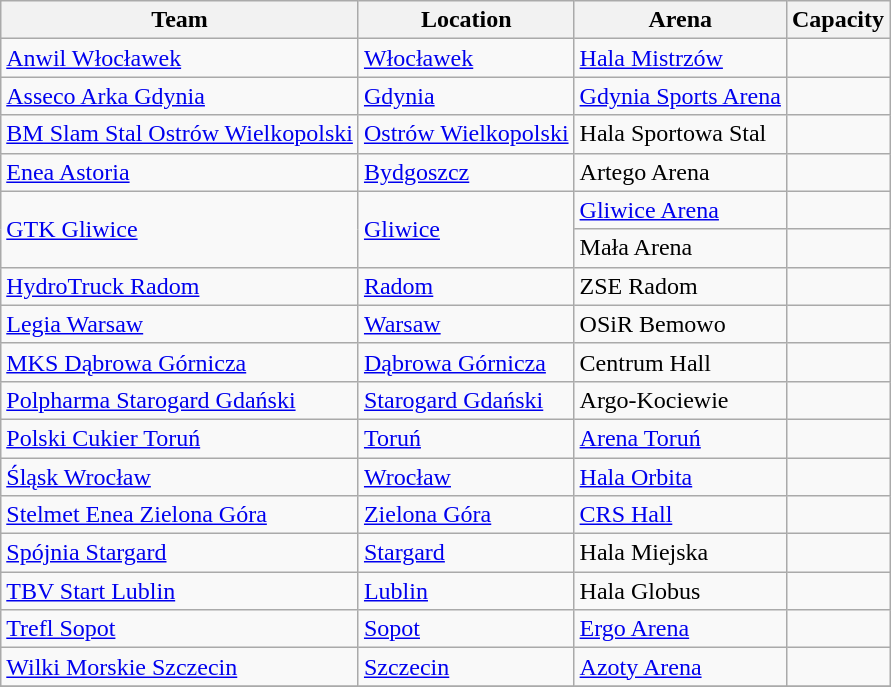<table class="wikitable sortable">
<tr>
<th>Team</th>
<th>Location</th>
<th>Arena</th>
<th>Capacity</th>
</tr>
<tr>
<td><a href='#'>Anwil Włocławek</a></td>
<td><a href='#'>Włocławek</a></td>
<td><a href='#'>Hala Mistrzów</a></td>
<td align="center"></td>
</tr>
<tr>
<td><a href='#'>Asseco Arka Gdynia</a></td>
<td><a href='#'>Gdynia</a></td>
<td><a href='#'>Gdynia Sports Arena</a></td>
<td align="center"></td>
</tr>
<tr>
<td><a href='#'>BM Slam Stal Ostrów Wielkopolski</a></td>
<td><a href='#'>Ostrów Wielkopolski</a></td>
<td>Hala Sportowa Stal</td>
<td align="center"></td>
</tr>
<tr>
<td><a href='#'>Enea Astoria</a></td>
<td><a href='#'>Bydgoszcz</a></td>
<td>Artego Arena</td>
<td align="center"></td>
</tr>
<tr>
<td rowspan=2><a href='#'>GTK Gliwice</a></td>
<td rowspan=2><a href='#'>Gliwice</a></td>
<td><a href='#'>Gliwice Arena</a></td>
<td align="center"></td>
</tr>
<tr>
<td>Mała Arena</td>
<td></td>
</tr>
<tr>
<td><a href='#'>HydroTruck Radom</a></td>
<td><a href='#'>Radom</a></td>
<td>ZSE Radom</td>
<td align="center"></td>
</tr>
<tr>
<td><a href='#'>Legia Warsaw</a></td>
<td><a href='#'>Warsaw</a></td>
<td>OSiR Bemowo</td>
<td align="center"></td>
</tr>
<tr>
<td><a href='#'>MKS Dąbrowa Górnicza</a></td>
<td><a href='#'>Dąbrowa Górnicza</a></td>
<td>Centrum Hall</td>
<td align="center"></td>
</tr>
<tr>
<td><a href='#'>Polpharma Starogard Gdański</a></td>
<td><a href='#'>Starogard Gdański</a></td>
<td>Argo-Kociewie</td>
<td style="text-align:center;"></td>
</tr>
<tr>
<td><a href='#'>Polski Cukier Toruń</a></td>
<td><a href='#'>Toruń</a></td>
<td><a href='#'>Arena Toruń</a></td>
<td align="center"></td>
</tr>
<tr>
<td><a href='#'>Śląsk Wrocław</a></td>
<td><a href='#'>Wrocław</a></td>
<td><a href='#'>Hala Orbita</a></td>
<td align="center"></td>
</tr>
<tr>
<td><a href='#'>Stelmet Enea Zielona Góra</a></td>
<td><a href='#'>Zielona Góra</a></td>
<td><a href='#'>CRS Hall</a></td>
<td align="center"></td>
</tr>
<tr>
<td><a href='#'>Spójnia Stargard</a></td>
<td><a href='#'>Stargard</a></td>
<td>Hala Miejska</td>
<td align="center"></td>
</tr>
<tr>
<td><a href='#'>TBV Start Lublin</a></td>
<td><a href='#'>Lublin</a></td>
<td>Hala Globus</td>
<td style="text-align:center;"></td>
</tr>
<tr>
<td><a href='#'>Trefl Sopot</a></td>
<td><a href='#'>Sopot</a></td>
<td><a href='#'>Ergo Arena</a></td>
<td align="center"></td>
</tr>
<tr>
<td><a href='#'>Wilki Morskie Szczecin</a></td>
<td><a href='#'>Szczecin</a></td>
<td><a href='#'>Azoty Arena</a></td>
<td align="center"></td>
</tr>
<tr>
</tr>
</table>
